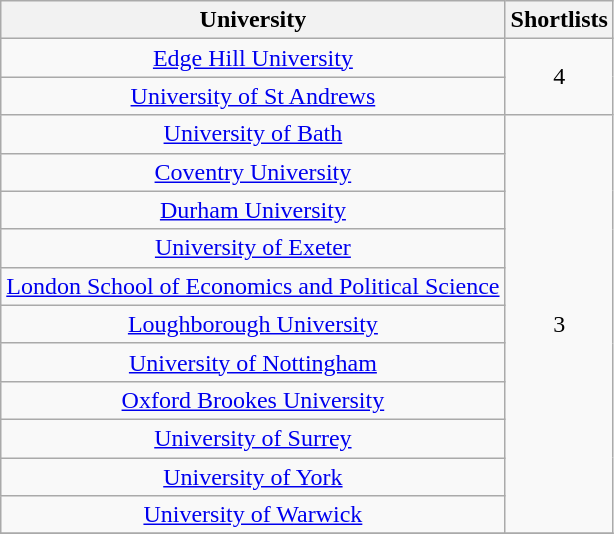<table class="wikitable" rowspan="2" style="text-align:center" background: #f6e39c;>
<tr>
<th scope="col" style="text-align:center">University</th>
<th scope="col" style="width:55px">Shortlists</th>
</tr>
<tr>
<td><a href='#'>Edge Hill University</a></td>
<td rowspan="2" style="text-align:center">4</td>
</tr>
<tr>
<td><a href='#'>University of St Andrews</a></td>
</tr>
<tr>
<td><a href='#'>University of Bath</a></td>
<td rowspan="11" style="text-align:center">3</td>
</tr>
<tr>
<td><a href='#'>Coventry University</a></td>
</tr>
<tr>
<td><a href='#'>Durham University</a></td>
</tr>
<tr>
<td><a href='#'>University of Exeter</a></td>
</tr>
<tr>
<td><a href='#'>London School of Economics and Political Science</a></td>
</tr>
<tr>
<td><a href='#'>Loughborough University</a></td>
</tr>
<tr>
<td><a href='#'>University of Nottingham</a></td>
</tr>
<tr>
<td><a href='#'>Oxford Brookes University</a></td>
</tr>
<tr>
<td><a href='#'>University of Surrey</a></td>
</tr>
<tr>
<td><a href='#'>University of York</a></td>
</tr>
<tr>
<td><a href='#'>University of Warwick</a></td>
</tr>
<tr>
</tr>
</table>
